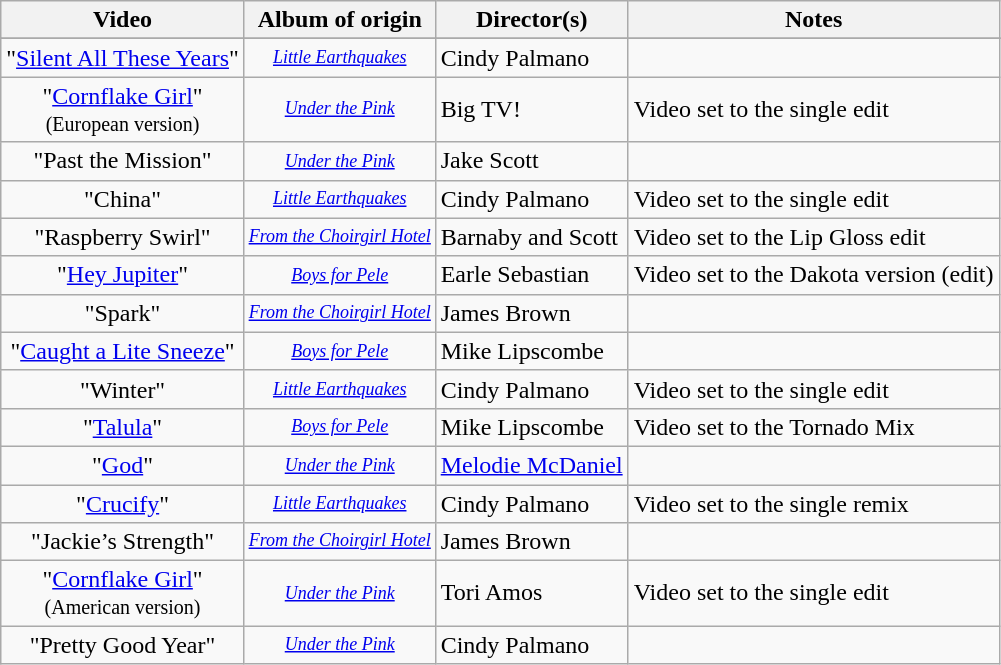<table class="wikitable">
<tr>
<th>Video</th>
<th>Album of origin</th>
<th>Director(s)</th>
<th>Notes</th>
</tr>
<tr>
</tr>
<tr style="background-color:#F9F9F9">
<th style="background:#F9F9F9;text-align:center;font-weight:normal">"<a href='#'>Silent All These Years</a>"</th>
<th style="background:#F9F9F9;font-size:12px;font-weight:normal;text-align:center;line-height:110%"><em><a href='#'>Little Earthquakes</a></em></th>
<td>Cindy Palmano</td>
<td></td>
</tr>
<tr style="background-color:#F9F9F9">
<th style="background:#F9F9F9;text-align:center;font-weight:normal">"<a href='#'>Cornflake Girl</a>" <br><small>(European version)</small></th>
<th style="background:#F9F9F9;font-size:12px;font-weight:normal;text-align:center;line-height:110%"><em><a href='#'>Under the Pink</a></em></th>
<td>Big TV!</td>
<td>Video set to the single edit</td>
</tr>
<tr style="background-color:#F9F9F9">
<th style="background:#F9F9F9;text-align:center;font-weight:normal">"Past the Mission"</th>
<th style="background:#F9F9F9;font-size:12px;font-weight:normal;text-align:center;line-height:110%"><em><a href='#'>Under the Pink</a></em></th>
<td>Jake Scott</td>
<td></td>
</tr>
<tr style="background-color:#F9F9F9">
<th style="background:#F9F9F9;text-align:center;font-weight:normal">"China"</th>
<th style="background:#F9F9F9;font-size:12px;font-weight:normal;text-align:center;line-height:110%"><em><a href='#'>Little Earthquakes</a></em></th>
<td>Cindy Palmano</td>
<td>Video set to the single edit</td>
</tr>
<tr style="background-color:#F9F9F9">
<th style="background:#F9F9F9;text-align:center;font-weight:normal">"Raspberry Swirl"</th>
<th style="background:#F9F9F9;font-size:12px;font-weight:normal;text-align:center;line-height:110%"><em><a href='#'>From the Choirgirl Hotel</a></em></th>
<td>Barnaby and Scott</td>
<th style="background:#F9F9F9;text-align:left;font-weight:normal">Video set to the Lip Gloss edit</th>
</tr>
<tr style="background-color:#F9F9F9">
<th style="background:#F9F9F9;text-align:center;font-weight:normal">"<a href='#'>Hey Jupiter</a>"</th>
<th style="background:#F9F9F9;font-size:12px;font-weight:normal;text-align:center;line-height:110%"><em><a href='#'>Boys for Pele</a></em></th>
<td>Earle Sebastian</td>
<td>Video set to the Dakota version (edit)</td>
</tr>
<tr style="background-color:#F9F9F9">
<th style="background:#F9F9F9;text-align:center;font-weight:normal">"Spark"</th>
<th style="background:#F9F9F9;font-size:12px;font-weight:normal;text-align:center;line-height:110%"><em><a href='#'>From the Choirgirl Hotel</a></em></th>
<td>James Brown</td>
<td></td>
</tr>
<tr style="background-color:#F9F9F9">
<th style="background:#F9F9F9;text-align:center;font-weight:normal">"<a href='#'>Caught a Lite Sneeze</a>"</th>
<th style="background:#F9F9F9;font-size:12px;font-weight:normal;text-align:center;line-height:110%"><em><a href='#'>Boys for Pele</a></em></th>
<td>Mike Lipscombe</td>
<td></td>
</tr>
<tr style="background-color:#F9F9F9">
<th style="background:#F9F9F9;text-align:center;font-weight:normal">"Winter"</th>
<th style="background:#F9F9F9;font-size:12px;font-weight:normal;text-align:center;line-height:110%"><em><a href='#'>Little Earthquakes</a></em></th>
<td>Cindy Palmano</td>
<td>Video set to the single edit</td>
</tr>
<tr style="background-color:#F9F9F9">
<th style="background:#F9F9F9;text-align:center;font-weight:normal">"<a href='#'>Talula</a>"</th>
<th style="background:#F9F9F9;font-size:12px;font-weight:normal;text-align:center;line-height:110%"><em><a href='#'>Boys for Pele</a></em></th>
<td>Mike Lipscombe</td>
<td>Video set to the Tornado Mix</td>
</tr>
<tr style="background-color:#F9F9F9">
<th style="background:#F9F9F9;text-align:center;font-weight:normal">"<a href='#'>God</a>"</th>
<th style="background:#F9F9F9;font-size:12px;font-weight:normal;text-align:center;line-height:110%"><em><a href='#'>Under the Pink</a></em></th>
<td><a href='#'>Melodie McDaniel</a></td>
<td></td>
</tr>
<tr style="background-color:#F9F9F9">
<th style="background:#F9F9F9;text-align:center;font-weight:normal">"<a href='#'>Crucify</a>"</th>
<th style="background:#F9F9F9;font-size:12px;font-weight:normal;text-align:center;line-height:110%"><em><a href='#'>Little Earthquakes</a></em></th>
<td>Cindy Palmano</td>
<td>Video set to the single remix</td>
</tr>
<tr style="background-color:#F9F9F9">
<th style="background:#F9F9F9;text-align:center;font-weight:normal">"Jackie’s Strength"</th>
<th style="background:#F9F9F9;font-size:12px;font-weight:normal;text-align:center;line-height:110%"><em><a href='#'>From the Choirgirl Hotel</a></em></th>
<td>James Brown</td>
<td></td>
</tr>
<tr style="background-color:#F9F9F9">
<th style="background:#F9F9F9;text-align:center;font-weight:normal">"<a href='#'>Cornflake Girl</a>" <br><small>(American version)</small></th>
<th style="background:#F9F9F9;font-size:12px;font-weight:normal;text-align:center;line-height:110%"><em><a href='#'>Under the Pink</a></em></th>
<td>Tori Amos</td>
<td>Video set to the single edit</td>
</tr>
<tr style="background-color:#F9F9F9">
<th style="background:#F9F9F9;text-align:center;font-weight:normal">"Pretty Good Year"</th>
<th style="background:#F9F9F9;font-size:12px;font-weight:normal;text-align:center;line-height:110%"><em><a href='#'>Under the Pink</a></em></th>
<td>Cindy Palmano</td>
<td></td>
</tr>
</table>
